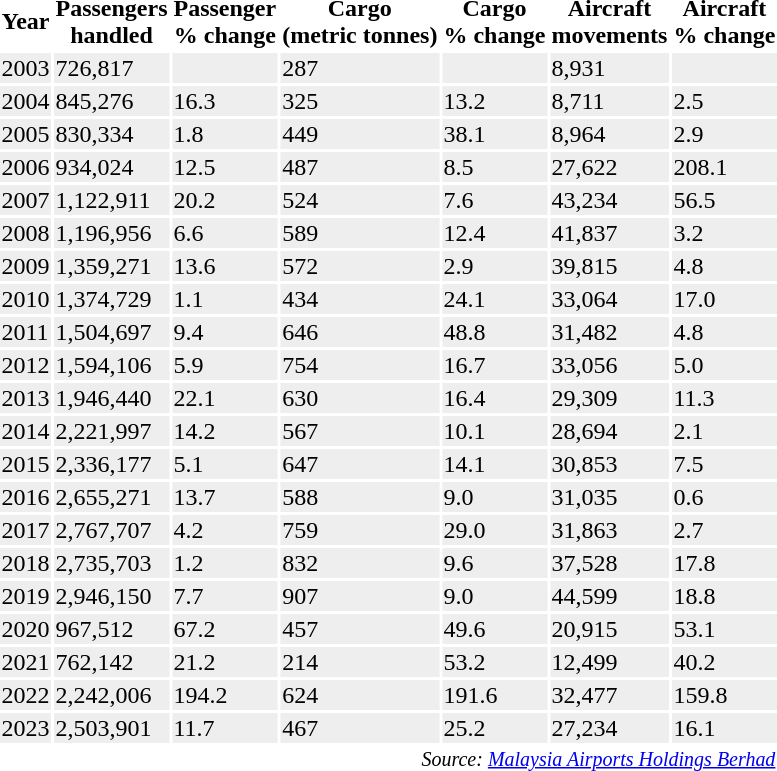<table class="toccolours sortable" style="padding:0.5em;">
<tr>
<th>Year</th>
<th>Passengers<br>handled</th>
<th>Passenger<br>% change</th>
<th>Cargo<br>(metric tonnes)</th>
<th>Cargo<br>% change</th>
<th>Aircraft<br>movements</th>
<th>Aircraft<br>% change</th>
</tr>
<tr style="background:#eee;">
<td>2003</td>
<td>726,817</td>
<td></td>
<td>287</td>
<td></td>
<td>8,931</td>
<td></td>
</tr>
<tr style="background:#eee;">
<td>2004</td>
<td>845,276</td>
<td> 16.3</td>
<td>325</td>
<td> 13.2</td>
<td>8,711</td>
<td> 2.5</td>
</tr>
<tr style="background:#eee;">
<td>2005</td>
<td>830,334</td>
<td> 1.8</td>
<td>449</td>
<td> 38.1</td>
<td>8,964</td>
<td> 2.9</td>
</tr>
<tr style="background:#eee;">
<td>2006</td>
<td>934,024</td>
<td> 12.5</td>
<td>487</td>
<td> 8.5</td>
<td>27,622</td>
<td> 208.1</td>
</tr>
<tr style="background:#eee;">
<td>2007</td>
<td>1,122,911</td>
<td> 20.2</td>
<td>524</td>
<td> 7.6</td>
<td>43,234</td>
<td> 56.5</td>
</tr>
<tr style="background:#eee;">
<td>2008</td>
<td>1,196,956</td>
<td> 6.6</td>
<td>589</td>
<td> 12.4</td>
<td>41,837</td>
<td> 3.2</td>
</tr>
<tr style="background:#eee;">
<td>2009</td>
<td>1,359,271</td>
<td> 13.6</td>
<td>572</td>
<td> 2.9</td>
<td>39,815</td>
<td> 4.8</td>
</tr>
<tr style="background:#eee;">
<td>2010</td>
<td>1,374,729</td>
<td> 1.1</td>
<td>434</td>
<td> 24.1</td>
<td>33,064</td>
<td> 17.0</td>
</tr>
<tr style="background:#eee;">
<td>2011</td>
<td>1,504,697</td>
<td> 9.4</td>
<td>646</td>
<td> 48.8</td>
<td>31,482</td>
<td> 4.8</td>
</tr>
<tr style="background:#eee;">
<td>2012</td>
<td>1,594,106</td>
<td> 5.9</td>
<td>754</td>
<td> 16.7</td>
<td>33,056</td>
<td> 5.0</td>
</tr>
<tr style="background:#eee;">
<td>2013</td>
<td>1,946,440</td>
<td> 22.1</td>
<td>630</td>
<td> 16.4</td>
<td>29,309</td>
<td> 11.3</td>
</tr>
<tr style="background:#eee;">
<td>2014</td>
<td>2,221,997</td>
<td> 14.2</td>
<td>567</td>
<td> 10.1</td>
<td>28,694</td>
<td> 2.1</td>
</tr>
<tr style="background:#eee;">
<td>2015</td>
<td>2,336,177</td>
<td> 5.1</td>
<td>647</td>
<td> 14.1</td>
<td>30,853</td>
<td> 7.5</td>
</tr>
<tr style="background:#eee;">
<td>2016</td>
<td>2,655,271</td>
<td> 13.7</td>
<td>588</td>
<td> 9.0</td>
<td>31,035</td>
<td> 0.6</td>
</tr>
<tr style="background:#eee;">
<td>2017</td>
<td>2,767,707</td>
<td> 4.2</td>
<td>759</td>
<td> 29.0</td>
<td>31,863</td>
<td> 2.7</td>
</tr>
<tr style="background:#eee;">
<td>2018</td>
<td>2,735,703</td>
<td> 1.2</td>
<td>832</td>
<td> 9.6</td>
<td>37,528</td>
<td> 17.8</td>
</tr>
<tr style="background:#eee;">
<td>2019</td>
<td>2,946,150</td>
<td> 7.7</td>
<td>907</td>
<td> 9.0</td>
<td>44,599</td>
<td> 18.8</td>
</tr>
<tr style="background:#eee;">
<td>2020</td>
<td>967,512</td>
<td> 67.2</td>
<td>457</td>
<td> 49.6</td>
<td>20,915</td>
<td> 53.1</td>
</tr>
<tr style="background:#eee;">
<td>2021</td>
<td>762,142</td>
<td> 21.2</td>
<td>214</td>
<td> 53.2</td>
<td>12,499</td>
<td> 40.2</td>
</tr>
<tr style="background:#eee;">
<td>2022</td>
<td>2,242,006</td>
<td> 194.2</td>
<td>624</td>
<td> 191.6</td>
<td>32,477</td>
<td> 159.8</td>
</tr>
<tr style="background:#eee;">
<td>2023</td>
<td>2,503,901</td>
<td> 11.7</td>
<td>467</td>
<td> 25.2</td>
<td>27,234</td>
<td> 16.1</td>
</tr>
<tr>
<td colspan="7" style="text-align:right;"><sup><em>Source: <a href='#'>Malaysia Airports Holdings Berhad</a></em></sup></td>
</tr>
</table>
